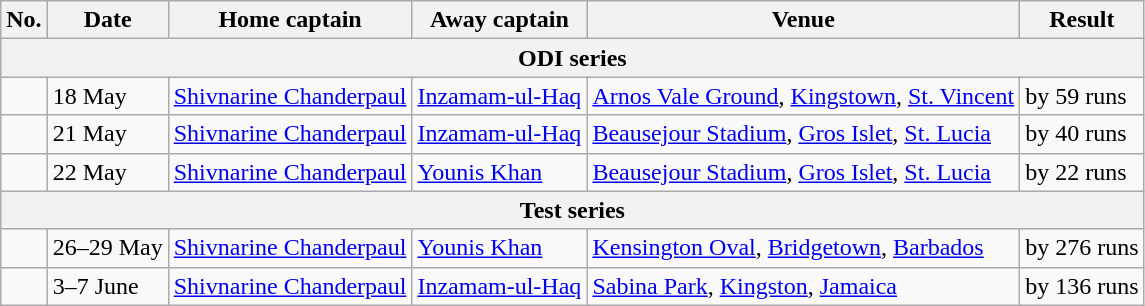<table class="wikitable">
<tr>
<th>No.</th>
<th>Date</th>
<th>Home captain</th>
<th>Away captain</th>
<th>Venue</th>
<th>Result</th>
</tr>
<tr>
<th colspan="6">ODI series</th>
</tr>
<tr>
<td></td>
<td>18 May</td>
<td><a href='#'>Shivnarine Chanderpaul</a></td>
<td><a href='#'>Inzamam-ul-Haq</a></td>
<td><a href='#'>Arnos Vale Ground</a>, <a href='#'>Kingstown</a>, <a href='#'>St. Vincent</a></td>
<td> by 59 runs</td>
</tr>
<tr>
<td></td>
<td>21 May</td>
<td><a href='#'>Shivnarine Chanderpaul</a></td>
<td><a href='#'>Inzamam-ul-Haq</a></td>
<td><a href='#'>Beausejour Stadium</a>, <a href='#'>Gros Islet</a>, <a href='#'>St. Lucia</a></td>
<td> by 40 runs</td>
</tr>
<tr>
<td></td>
<td>22 May</td>
<td><a href='#'>Shivnarine Chanderpaul</a></td>
<td><a href='#'>Younis Khan</a></td>
<td><a href='#'>Beausejour Stadium</a>, <a href='#'>Gros Islet</a>, <a href='#'>St. Lucia</a></td>
<td> by 22 runs</td>
</tr>
<tr>
<th colspan="6">Test series</th>
</tr>
<tr>
<td></td>
<td>26–29 May</td>
<td><a href='#'>Shivnarine Chanderpaul</a></td>
<td><a href='#'>Younis Khan</a></td>
<td><a href='#'>Kensington Oval</a>, <a href='#'>Bridgetown</a>, <a href='#'>Barbados</a></td>
<td> by 276 runs</td>
</tr>
<tr>
<td></td>
<td>3–7 June</td>
<td><a href='#'>Shivnarine Chanderpaul</a></td>
<td><a href='#'>Inzamam-ul-Haq</a></td>
<td><a href='#'>Sabina Park</a>, <a href='#'>Kingston</a>, <a href='#'>Jamaica</a></td>
<td> by 136 runs</td>
</tr>
</table>
